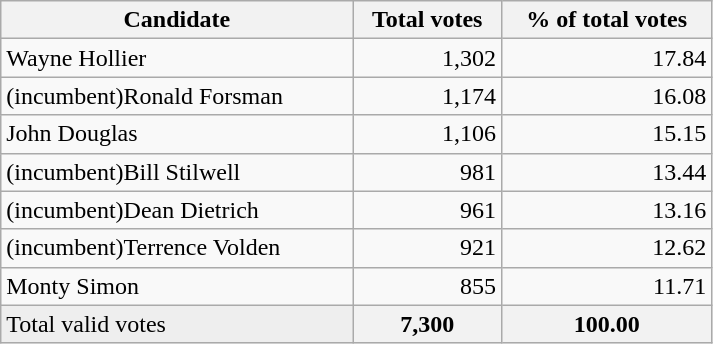<table class="wikitable" width="475">
<tr>
<th align="left">Candidate</th>
<th align="right">Total votes</th>
<th align="right">% of total votes</th>
</tr>
<tr>
<td align="left">Wayne Hollier</td>
<td align="right">1,302</td>
<td align="right">17.84</td>
</tr>
<tr>
<td align="left">(incumbent)Ronald Forsman</td>
<td align="right">1,174</td>
<td align="right">16.08</td>
</tr>
<tr>
<td align="left">John Douglas</td>
<td align="right">1,106</td>
<td align="right">15.15</td>
</tr>
<tr>
<td align="left">(incumbent)Bill Stilwell</td>
<td align="right">981</td>
<td align="right">13.44</td>
</tr>
<tr>
<td align="left">(incumbent)Dean Dietrich</td>
<td align="right">961</td>
<td align="right">13.16</td>
</tr>
<tr>
<td align="left">(incumbent)Terrence Volden</td>
<td align="right">921</td>
<td align="right">12.62</td>
</tr>
<tr>
<td align="left">Monty Simon</td>
<td align="right">855</td>
<td align="right">11.71</td>
</tr>
<tr bgcolor="#EEEEEE">
<td align="left">Total valid votes</td>
<th align="right">7,300</th>
<th align="right">100.00</th>
</tr>
</table>
